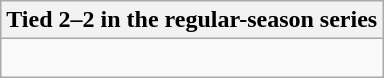<table class="wikitable collapsible collapsed">
<tr>
<th>Tied 2–2 in the regular-season series</th>
</tr>
<tr>
<td><br>


</td>
</tr>
</table>
